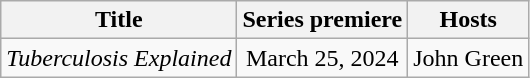<table class="wikitable" style="text-align:center">
<tr>
<th>Title</th>
<th>Series premiere</th>
<th>Hosts</th>
</tr>
<tr>
<td style="text-align:center;"><em>Tuberculosis Explained</em></td>
<td style="text-align:center;">March 25, 2024</td>
<td style="text-align:center;">John Green</td>
</tr>
</table>
